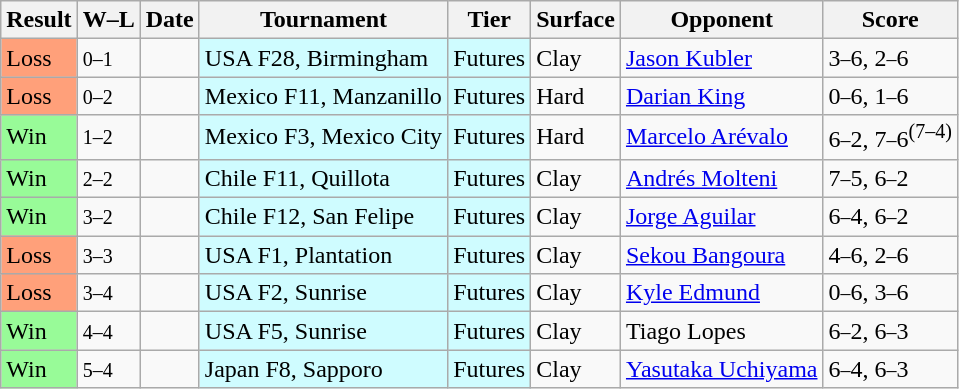<table class="sortable wikitable">
<tr>
<th>Result</th>
<th class="unsortable">W–L</th>
<th>Date</th>
<th>Tournament</th>
<th>Tier</th>
<th>Surface</th>
<th>Opponent</th>
<th class="unsortable">Score</th>
</tr>
<tr>
<td bgcolor=FFA07A>Loss</td>
<td><small>0–1</small></td>
<td></td>
<td style="background:#cffcff;">USA F28, Birmingham</td>
<td style="background:#cffcff;">Futures</td>
<td>Clay</td>
<td> <a href='#'>Jason Kubler</a></td>
<td>3<small>–</small>6, 2<small>–</small>6</td>
</tr>
<tr>
<td bgcolor=FFA07A>Loss</td>
<td><small>0–2</small></td>
<td></td>
<td style="background:#cffcff;">Mexico F11, Manzanillo</td>
<td style="background:#cffcff;">Futures</td>
<td>Hard</td>
<td> <a href='#'>Darian King</a></td>
<td>0<small>–</small>6, 1<small>–</small>6</td>
</tr>
<tr>
<td bgcolor=98FB98>Win</td>
<td><small>1–2</small></td>
<td></td>
<td style="background:#cffcff;">Mexico F3, Mexico City</td>
<td style="background:#cffcff;">Futures</td>
<td>Hard</td>
<td> <a href='#'>Marcelo Arévalo</a></td>
<td>6<small>–</small>2, 7<small>–</small>6<sup>(7–4)</sup></td>
</tr>
<tr>
<td bgcolor=98FB98>Win</td>
<td><small>2–2</small></td>
<td></td>
<td style="background:#cffcff;">Chile F11, Quillota</td>
<td style="background:#cffcff;">Futures</td>
<td>Clay</td>
<td> <a href='#'>Andrés Molteni</a></td>
<td>7<small>–</small>5, 6<small>–</small>2</td>
</tr>
<tr>
<td bgcolor=98FB98>Win</td>
<td><small>3–2</small></td>
<td></td>
<td style="background:#cffcff;">Chile F12, San Felipe</td>
<td style="background:#cffcff;">Futures</td>
<td>Clay</td>
<td> <a href='#'>Jorge Aguilar</a></td>
<td>6<small>–</small>4, 6<small>–</small>2</td>
</tr>
<tr>
<td bgcolor=FFA07A>Loss</td>
<td><small>3–3</small></td>
<td></td>
<td style="background:#cffcff;">USA F1, Plantation</td>
<td style="background:#cffcff;">Futures</td>
<td>Clay</td>
<td> <a href='#'>Sekou Bangoura</a></td>
<td>4<small>–</small>6, 2<small>–</small>6</td>
</tr>
<tr>
<td bgcolor=FFA07A>Loss</td>
<td><small>3–4</small></td>
<td></td>
<td style="background:#cffcff;">USA F2, Sunrise</td>
<td style="background:#cffcff;">Futures</td>
<td>Clay</td>
<td> <a href='#'>Kyle Edmund</a></td>
<td>0<small>–</small>6, 3<small>–</small>6</td>
</tr>
<tr>
<td bgcolor=98FB98>Win</td>
<td><small>4–4</small></td>
<td></td>
<td style="background:#cffcff;">USA F5, Sunrise</td>
<td style="background:#cffcff;">Futures</td>
<td>Clay</td>
<td> Tiago Lopes</td>
<td>6<small>–</small>2, 6<small>–</small>3</td>
</tr>
<tr>
<td bgcolor=98FB98>Win</td>
<td><small>5–4</small></td>
<td></td>
<td style="background:#cffcff;">Japan F8, Sapporo</td>
<td style="background:#cffcff;">Futures</td>
<td>Clay</td>
<td> <a href='#'>Yasutaka Uchiyama</a></td>
<td>6<small>–</small>4, 6<small>–</small>3</td>
</tr>
</table>
